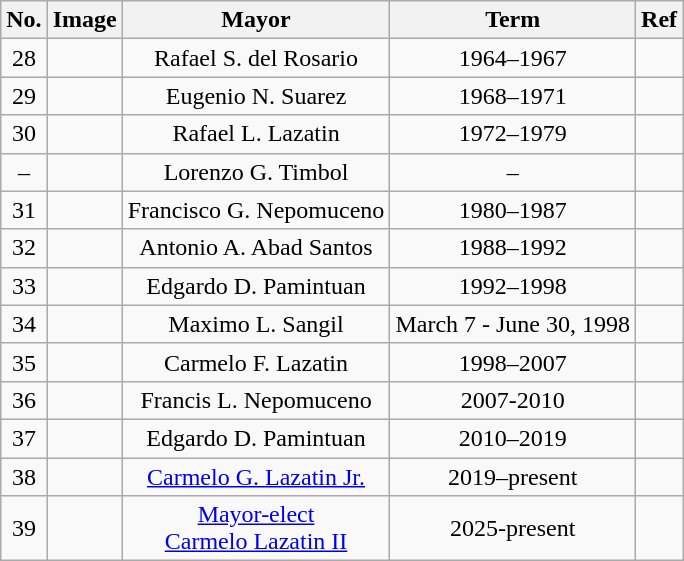<table class="wikitable" style="text-align:center;">
<tr>
<th>No.</th>
<th>Image</th>
<th>Mayor</th>
<th>Term</th>
<th>Ref</th>
</tr>
<tr>
<td align=center>28</td>
<td></td>
<td>Rafael S. del Rosario</td>
<td align=center>1964–1967</td>
<td align=center></td>
</tr>
<tr>
<td align=center>29</td>
<td></td>
<td>Eugenio N. Suarez</td>
<td align=center>1968–1971</td>
<td align=center></td>
</tr>
<tr>
<td align=center>30</td>
<td></td>
<td>Rafael L. Lazatin</td>
<td align=center>1972–1979</td>
<td align=center></td>
</tr>
<tr>
<td align=center>–</td>
<td></td>
<td>Lorenzo G. Timbol</td>
<td align=center>–</td>
<td align=center></td>
</tr>
<tr>
<td align=center>31</td>
<td></td>
<td>Francisco G. Nepomuceno</td>
<td align=center>1980–1987</td>
<td align=center></td>
</tr>
<tr>
<td align=center>32</td>
<td></td>
<td>Antonio A. Abad Santos</td>
<td align=center>1988–1992</td>
<td align=center></td>
</tr>
<tr>
<td align=center>33</td>
<td></td>
<td>Edgardo D. Pamintuan</td>
<td align=center>1992–1998</td>
<td align=center></td>
</tr>
<tr>
<td align=center>34</td>
<td></td>
<td>Maximo L. Sangil</td>
<td align=center>March 7 - June 30, 1998</td>
<td align=center></td>
</tr>
<tr>
<td align=center>35</td>
<td></td>
<td>Carmelo F. Lazatin</td>
<td align=center>1998–2007</td>
<td align=center></td>
</tr>
<tr>
<td align=center>36</td>
<td></td>
<td>Francis L. Nepomuceno</td>
<td align=center>2007-2010</td>
<td align=center></td>
</tr>
<tr>
<td align=center>37</td>
<td></td>
<td>Edgardo D. Pamintuan</td>
<td align=center>2010–2019</td>
<td align=center></td>
</tr>
<tr>
<td align=center>38</td>
<td></td>
<td><a href='#'>Carmelo G. Lazatin Jr.</a></td>
<td align=center>2019–present</td>
<td align=center></td>
</tr>
<tr>
<td align="center">39</td>
<td></td>
<td><a href='#'>Mayor-elect</a><br><a href='#'>Carmelo Lazatin II</a></td>
<td align="center">2025-present</td>
<td align="center"></td>
</tr>
</table>
